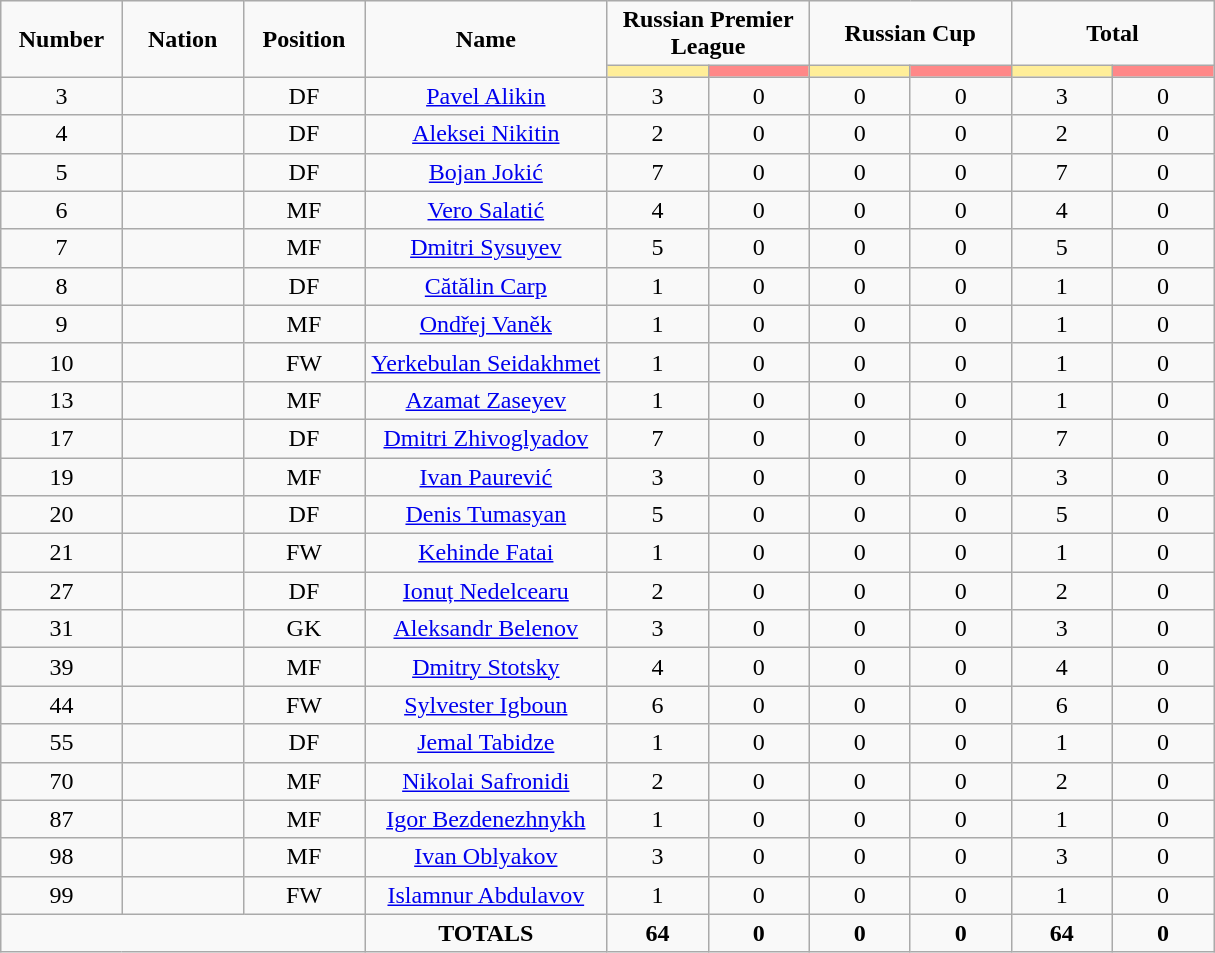<table class="wikitable" style="font-size: 100%; text-align: center;">
<tr>
<td rowspan=2 width="10%" align=center><strong>Number</strong></td>
<td rowspan=2 width="10%" align=center><strong>Nation</strong></td>
<td rowspan=2 width="10%" align=center><strong>Position</strong></td>
<td rowspan=2 width="20%" align=center><strong>Name</strong></td>
<td colspan=2 align=center><strong>Russian Premier League</strong></td>
<td colspan=2 align=center><strong>Russian Cup</strong></td>
<td colspan=2 align=center><strong>Total</strong></td>
</tr>
<tr>
<th width=60 style="background: #FFEE99"></th>
<th width=60 style="background: #FF8888"></th>
<th width=60 style="background: #FFEE99"></th>
<th width=60 style="background: #FF8888"></th>
<th width=60 style="background: #FFEE99"></th>
<th width=60 style="background: #FF8888"></th>
</tr>
<tr>
<td>3</td>
<td></td>
<td>DF</td>
<td><a href='#'>Pavel Alikin</a></td>
<td>3</td>
<td>0</td>
<td>0</td>
<td>0</td>
<td>3</td>
<td>0</td>
</tr>
<tr>
<td>4</td>
<td></td>
<td>DF</td>
<td><a href='#'>Aleksei Nikitin</a></td>
<td>2</td>
<td>0</td>
<td>0</td>
<td>0</td>
<td>2</td>
<td>0</td>
</tr>
<tr>
<td>5</td>
<td></td>
<td>DF</td>
<td><a href='#'>Bojan Jokić</a></td>
<td>7</td>
<td>0</td>
<td>0</td>
<td>0</td>
<td>7</td>
<td>0</td>
</tr>
<tr>
<td>6</td>
<td></td>
<td>MF</td>
<td><a href='#'>Vero Salatić</a></td>
<td>4</td>
<td>0</td>
<td>0</td>
<td>0</td>
<td>4</td>
<td>0</td>
</tr>
<tr>
<td>7</td>
<td></td>
<td>MF</td>
<td><a href='#'>Dmitri Sysuyev</a></td>
<td>5</td>
<td>0</td>
<td>0</td>
<td>0</td>
<td>5</td>
<td>0</td>
</tr>
<tr>
<td>8</td>
<td></td>
<td>DF</td>
<td><a href='#'>Cătălin Carp</a></td>
<td>1</td>
<td>0</td>
<td>0</td>
<td>0</td>
<td>1</td>
<td>0</td>
</tr>
<tr>
<td>9</td>
<td></td>
<td>MF</td>
<td><a href='#'>Ondřej Vaněk</a></td>
<td>1</td>
<td>0</td>
<td>0</td>
<td>0</td>
<td>1</td>
<td>0</td>
</tr>
<tr>
<td>10</td>
<td></td>
<td>FW</td>
<td><a href='#'>Yerkebulan Seidakhmet</a></td>
<td>1</td>
<td>0</td>
<td>0</td>
<td>0</td>
<td>1</td>
<td>0</td>
</tr>
<tr>
<td>13</td>
<td></td>
<td>MF</td>
<td><a href='#'>Azamat Zaseyev</a></td>
<td>1</td>
<td>0</td>
<td>0</td>
<td>0</td>
<td>1</td>
<td>0</td>
</tr>
<tr>
<td>17</td>
<td></td>
<td>DF</td>
<td><a href='#'>Dmitri Zhivoglyadov</a></td>
<td>7</td>
<td>0</td>
<td>0</td>
<td>0</td>
<td>7</td>
<td>0</td>
</tr>
<tr>
<td>19</td>
<td></td>
<td>MF</td>
<td><a href='#'>Ivan Paurević</a></td>
<td>3</td>
<td>0</td>
<td>0</td>
<td>0</td>
<td>3</td>
<td>0</td>
</tr>
<tr>
<td>20</td>
<td></td>
<td>DF</td>
<td><a href='#'>Denis Tumasyan</a></td>
<td>5</td>
<td>0</td>
<td>0</td>
<td>0</td>
<td>5</td>
<td>0</td>
</tr>
<tr>
<td>21</td>
<td></td>
<td>FW</td>
<td><a href='#'>Kehinde Fatai</a></td>
<td>1</td>
<td>0</td>
<td>0</td>
<td>0</td>
<td>1</td>
<td>0</td>
</tr>
<tr>
<td>27</td>
<td></td>
<td>DF</td>
<td><a href='#'>Ionuț Nedelcearu</a></td>
<td>2</td>
<td>0</td>
<td>0</td>
<td>0</td>
<td>2</td>
<td>0</td>
</tr>
<tr>
<td>31</td>
<td></td>
<td>GK</td>
<td><a href='#'>Aleksandr Belenov</a></td>
<td>3</td>
<td>0</td>
<td>0</td>
<td>0</td>
<td>3</td>
<td>0</td>
</tr>
<tr>
<td>39</td>
<td></td>
<td>MF</td>
<td><a href='#'>Dmitry Stotsky</a></td>
<td>4</td>
<td>0</td>
<td>0</td>
<td>0</td>
<td>4</td>
<td>0</td>
</tr>
<tr>
<td>44</td>
<td></td>
<td>FW</td>
<td><a href='#'>Sylvester Igboun</a></td>
<td>6</td>
<td>0</td>
<td>0</td>
<td>0</td>
<td>6</td>
<td>0</td>
</tr>
<tr>
<td>55</td>
<td></td>
<td>DF</td>
<td><a href='#'>Jemal Tabidze</a></td>
<td>1</td>
<td>0</td>
<td>0</td>
<td>0</td>
<td>1</td>
<td>0</td>
</tr>
<tr>
<td>70</td>
<td></td>
<td>MF</td>
<td><a href='#'>Nikolai Safronidi</a></td>
<td>2</td>
<td>0</td>
<td>0</td>
<td>0</td>
<td>2</td>
<td>0</td>
</tr>
<tr>
<td>87</td>
<td></td>
<td>MF</td>
<td><a href='#'>Igor Bezdenezhnykh</a></td>
<td>1</td>
<td>0</td>
<td>0</td>
<td>0</td>
<td>1</td>
<td>0</td>
</tr>
<tr>
<td>98</td>
<td></td>
<td>MF</td>
<td><a href='#'>Ivan Oblyakov</a></td>
<td>3</td>
<td>0</td>
<td>0</td>
<td>0</td>
<td>3</td>
<td>0</td>
</tr>
<tr>
<td>99</td>
<td></td>
<td>FW</td>
<td><a href='#'>Islamnur Abdulavov</a></td>
<td>1</td>
<td>0</td>
<td>0</td>
<td>0</td>
<td>1</td>
<td>0</td>
</tr>
<tr>
<td colspan=3></td>
<td><strong>TOTALS</strong></td>
<td><strong>64</strong></td>
<td><strong>0</strong></td>
<td><strong>0</strong></td>
<td><strong>0</strong></td>
<td><strong>64</strong></td>
<td><strong>0</strong></td>
</tr>
</table>
